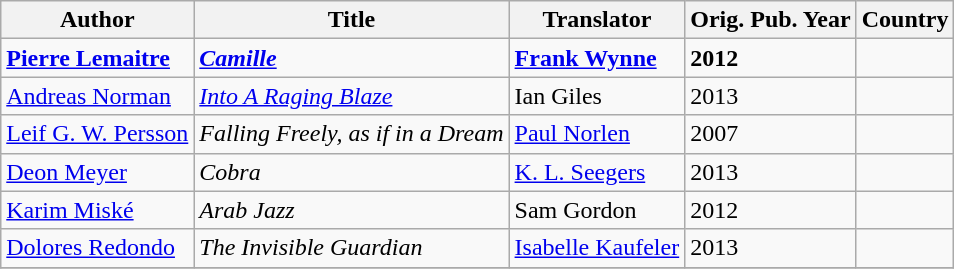<table class="wikitable">
<tr>
<th>Author</th>
<th>Title</th>
<th>Translator</th>
<th>Orig. Pub. Year</th>
<th>Country</th>
</tr>
<tr>
<td><strong><a href='#'>Pierre Lemaitre</a></strong></td>
<td><strong><em><a href='#'>Camille</a></em></strong></td>
<td><strong><a href='#'>Frank Wynne</a></strong></td>
<td><strong>2012</strong></td>
<td></td>
</tr>
<tr>
<td><a href='#'>Andreas Norman</a></td>
<td><em><a href='#'>Into A Raging Blaze</a></em></td>
<td>Ian Giles</td>
<td>2013</td>
<td></td>
</tr>
<tr>
<td><a href='#'>Leif G. W. Persson</a></td>
<td><em>Falling Freely, as if in a Dream</em></td>
<td><a href='#'>Paul Norlen</a></td>
<td>2007</td>
<td></td>
</tr>
<tr>
<td><a href='#'>Deon Meyer</a></td>
<td><em>Cobra</em></td>
<td><a href='#'>K. L. Seegers</a></td>
<td>2013</td>
<td></td>
</tr>
<tr>
<td><a href='#'>Karim Miské</a></td>
<td><em>Arab Jazz</em></td>
<td>Sam Gordon</td>
<td>2012</td>
<td></td>
</tr>
<tr>
<td><a href='#'>Dolores Redondo</a></td>
<td><em>The Invisible Guardian</em></td>
<td><a href='#'>Isabelle Kaufeler</a></td>
<td>2013</td>
<td></td>
</tr>
<tr>
</tr>
</table>
